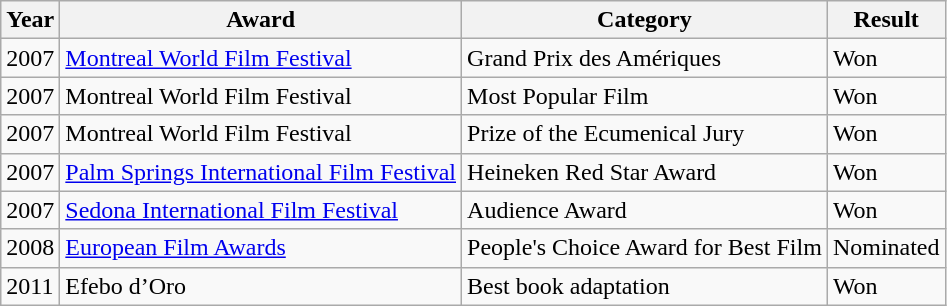<table class="wikitable sortable">
<tr>
<th>Year</th>
<th>Award</th>
<th>Category</th>
<th>Result</th>
</tr>
<tr>
<td>2007</td>
<td><a href='#'>Montreal World Film Festival</a></td>
<td>Grand Prix des Amériques</td>
<td>Won</td>
</tr>
<tr>
<td>2007</td>
<td>Montreal World Film Festival</td>
<td>Most Popular Film</td>
<td>Won</td>
</tr>
<tr>
<td>2007</td>
<td>Montreal World Film Festival</td>
<td>Prize of the Ecumenical Jury</td>
<td>Won</td>
</tr>
<tr>
<td>2007</td>
<td><a href='#'>Palm Springs International Film Festival</a></td>
<td>Heineken Red Star Award</td>
<td>Won</td>
</tr>
<tr>
<td>2007</td>
<td><a href='#'>Sedona International Film Festival</a></td>
<td>Audience Award</td>
<td>Won</td>
</tr>
<tr>
<td>2008</td>
<td><a href='#'>European Film Awards</a></td>
<td>People's Choice Award for Best Film</td>
<td>Nominated</td>
</tr>
<tr>
<td>2011</td>
<td>Efebo d’Oro</td>
<td>Best book adaptation</td>
<td>Won</td>
</tr>
</table>
